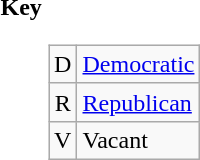<table>
<tr valign=top>
<th>Key</th>
<td><br><table class=wikitable>
<tr>
<td align=center >D</td>
<td><a href='#'>Democratic</a></td>
</tr>
<tr>
<td align=center >R</td>
<td><a href='#'>Republican</a></td>
</tr>
<tr>
<td align=center >V</td>
<td>Vacant</td>
</tr>
</table>
</td>
</tr>
</table>
